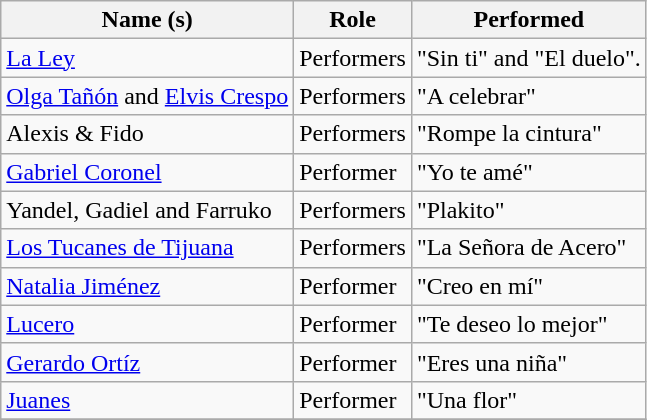<table class="wikitable sortable">
<tr>
<th>Name (s)</th>
<th>Role</th>
<th>Performed</th>
</tr>
<tr>
<td><a href='#'>La Ley</a></td>
<td>Performers</td>
<td>"Sin ti" and "El duelo".</td>
</tr>
<tr>
<td><a href='#'>Olga Tañón</a> and <a href='#'>Elvis Crespo</a></td>
<td>Performers</td>
<td>"A celebrar"</td>
</tr>
<tr>
<td>Alexis & Fido</td>
<td>Performers</td>
<td>"Rompe la cintura"</td>
</tr>
<tr>
<td><a href='#'>Gabriel Coronel</a></td>
<td>Performer</td>
<td>"Yo te amé"</td>
</tr>
<tr>
<td>Yandel, Gadiel and Farruko</td>
<td>Performers</td>
<td>"Plakito"</td>
</tr>
<tr>
<td><a href='#'>Los Tucanes de Tijuana</a></td>
<td>Performers</td>
<td>"La Señora de Acero"</td>
</tr>
<tr>
<td><a href='#'>Natalia Jiménez</a></td>
<td>Performer</td>
<td>"Creo en mí"</td>
</tr>
<tr>
<td><a href='#'>Lucero</a></td>
<td>Performer</td>
<td>"Te deseo lo mejor"</td>
</tr>
<tr>
<td><a href='#'>Gerardo Ortíz</a></td>
<td>Performer</td>
<td>"Eres una niña"</td>
</tr>
<tr>
<td><a href='#'>Juanes</a></td>
<td>Performer</td>
<td>"Una flor"</td>
</tr>
<tr>
</tr>
</table>
